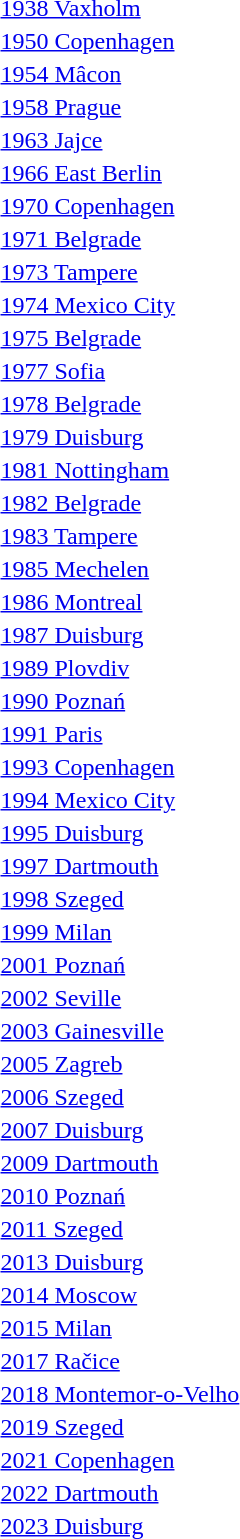<table>
<tr>
<td><a href='#'>1938 Vaxholm</a></td>
<td></td>
<td></td>
<td></td>
</tr>
<tr>
<td><a href='#'>1950 Copenhagen</a></td>
<td></td>
<td></td>
<td></td>
</tr>
<tr>
<td><a href='#'>1954 Mâcon</a></td>
<td></td>
<td></td>
<td></td>
</tr>
<tr>
<td><a href='#'>1958 Prague</a></td>
<td></td>
<td></td>
<td></td>
</tr>
<tr>
<td><a href='#'>1963 Jajce</a></td>
<td></td>
<td></td>
<td></td>
</tr>
<tr>
<td><a href='#'>1966 East Berlin</a></td>
<td></td>
<td></td>
<td></td>
</tr>
<tr>
<td><a href='#'>1970 Copenhagen</a></td>
<td></td>
<td></td>
<td></td>
</tr>
<tr>
<td><a href='#'>1971 Belgrade</a></td>
<td></td>
<td></td>
<td></td>
</tr>
<tr>
<td><a href='#'>1973 Tampere</a></td>
<td></td>
<td></td>
<td></td>
</tr>
<tr>
<td><a href='#'>1974 Mexico City</a></td>
<td></td>
<td></td>
<td></td>
</tr>
<tr>
<td><a href='#'>1975 Belgrade</a></td>
<td></td>
<td></td>
<td></td>
</tr>
<tr>
<td><a href='#'>1977 Sofia</a></td>
<td></td>
<td></td>
<td></td>
</tr>
<tr>
<td><a href='#'>1978 Belgrade</a></td>
<td></td>
<td></td>
<td></td>
</tr>
<tr>
<td><a href='#'>1979 Duisburg</a></td>
<td></td>
<td></td>
<td></td>
</tr>
<tr>
<td><a href='#'>1981 Nottingham</a></td>
<td></td>
<td></td>
<td></td>
</tr>
<tr>
<td><a href='#'>1982 Belgrade</a></td>
<td></td>
<td></td>
<td></td>
</tr>
<tr>
<td><a href='#'>1983 Tampere</a></td>
<td></td>
<td></td>
<td></td>
</tr>
<tr>
<td><a href='#'>1985 Mechelen</a></td>
<td></td>
<td></td>
<td></td>
</tr>
<tr>
<td><a href='#'>1986 Montreal</a></td>
<td></td>
<td></td>
<td></td>
</tr>
<tr>
<td><a href='#'>1987 Duisburg</a></td>
<td></td>
<td></td>
<td></td>
</tr>
<tr>
<td><a href='#'>1989 Plovdiv</a></td>
<td></td>
<td></td>
<td></td>
</tr>
<tr>
<td><a href='#'>1990 Poznań</a></td>
<td></td>
<td></td>
<td></td>
</tr>
<tr>
<td><a href='#'>1991 Paris</a></td>
<td></td>
<td></td>
<td></td>
</tr>
<tr>
<td><a href='#'>1993 Copenhagen</a></td>
<td></td>
<td></td>
<td></td>
</tr>
<tr>
<td><a href='#'>1994 Mexico City</a></td>
<td></td>
<td></td>
<td></td>
</tr>
<tr>
<td><a href='#'>1995 Duisburg</a></td>
<td></td>
<td></td>
<td></td>
</tr>
<tr>
<td><a href='#'>1997 Dartmouth</a></td>
<td></td>
<td></td>
<td></td>
</tr>
<tr>
<td><a href='#'>1998 Szeged</a></td>
<td></td>
<td></td>
<td></td>
</tr>
<tr>
<td><a href='#'>1999 Milan</a></td>
<td></td>
<td></td>
<td></td>
</tr>
<tr>
<td><a href='#'>2001 Poznań</a></td>
<td></td>
<td></td>
<td></td>
</tr>
<tr>
<td><a href='#'>2002 Seville</a></td>
<td></td>
<td></td>
<td></td>
</tr>
<tr>
<td><a href='#'>2003 Gainesville</a></td>
<td></td>
<td></td>
<td></td>
</tr>
<tr>
<td><a href='#'>2005 Zagreb</a></td>
<td></td>
<td></td>
<td></td>
</tr>
<tr>
<td><a href='#'>2006 Szeged</a></td>
<td></td>
<td></td>
<td></td>
</tr>
<tr>
<td><a href='#'>2007 Duisburg</a></td>
<td></td>
<td></td>
<td></td>
</tr>
<tr>
<td><a href='#'>2009 Dartmouth</a></td>
<td></td>
<td></td>
<td></td>
</tr>
<tr>
<td><a href='#'>2010 Poznań</a></td>
<td></td>
<td></td>
<td></td>
</tr>
<tr>
<td><a href='#'>2011 Szeged</a></td>
<td></td>
<td></td>
<td></td>
</tr>
<tr>
<td><a href='#'>2013 Duisburg</a></td>
<td></td>
<td></td>
<td></td>
</tr>
<tr>
<td><a href='#'>2014 Moscow</a></td>
<td></td>
<td></td>
<td></td>
</tr>
<tr>
<td><a href='#'>2015 Milan</a></td>
<td></td>
<td></td>
<td></td>
</tr>
<tr>
<td><a href='#'>2017 Račice</a></td>
<td></td>
<td></td>
<td></td>
</tr>
<tr>
<td><a href='#'>2018 Montemor-o-Velho</a></td>
<td></td>
<td></td>
<td></td>
</tr>
<tr>
<td><a href='#'>2019 Szeged</a></td>
<td></td>
<td></td>
<td></td>
</tr>
<tr>
<td><a href='#'>2021 Copenhagen</a></td>
<td></td>
<td></td>
<td></td>
</tr>
<tr>
<td><a href='#'>2022 Dartmouth</a></td>
<td></td>
<td></td>
<td></td>
</tr>
<tr>
<td><a href='#'>2023 Duisburg</a></td>
<td></td>
<td></td>
<td></td>
</tr>
</table>
